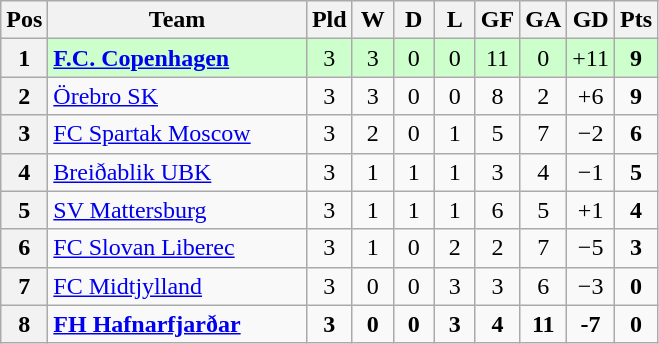<table class=wikitable style="text-align:center">
<tr>
<th width=20>Pos</th>
<th width=165>Team</th>
<th width=20>Pld</th>
<th width=20>W</th>
<th width=20>D</th>
<th width=20>L</th>
<th width=20>GF</th>
<th width=20>GA</th>
<th width=20>GD</th>
<th width=20>Pts</th>
</tr>
<tr style="background: #ccffcc;">
<th>1</th>
<td style="text-align:left"> <strong><a href='#'>F.C. Copenhagen</a></strong></td>
<td>3</td>
<td>3</td>
<td>0</td>
<td>0</td>
<td>11</td>
<td>0</td>
<td>+11</td>
<td><strong>9</strong></td>
</tr>
<tr>
<th>2</th>
<td style="text-align:left"> <a href='#'>Örebro SK</a></td>
<td>3</td>
<td>3</td>
<td>0</td>
<td>0</td>
<td>8</td>
<td>2</td>
<td>+6</td>
<td><strong>9</strong></td>
</tr>
<tr>
<th>3</th>
<td style="text-align:left"> <a href='#'>FC Spartak Moscow</a></td>
<td>3</td>
<td>2</td>
<td>0</td>
<td>1</td>
<td>5</td>
<td>7</td>
<td>−2</td>
<td><strong>6</strong></td>
</tr>
<tr>
<th>4</th>
<td style="text-align:left"> <a href='#'>Breiðablik UBK</a></td>
<td>3</td>
<td>1</td>
<td>1</td>
<td>1</td>
<td>3</td>
<td>4</td>
<td>−1</td>
<td><strong>5</strong></td>
</tr>
<tr>
<th>5</th>
<td style="text-align:left"> <a href='#'>SV Mattersburg</a></td>
<td>3</td>
<td>1</td>
<td>1</td>
<td>1</td>
<td>6</td>
<td>5</td>
<td>+1</td>
<td><strong>4</strong></td>
</tr>
<tr>
<th>6</th>
<td style="text-align:left"> <a href='#'>FC Slovan Liberec</a></td>
<td>3</td>
<td>1</td>
<td>0</td>
<td>2</td>
<td>2</td>
<td>7</td>
<td>−5</td>
<td><strong>3</strong></td>
</tr>
<tr>
<th>7</th>
<td style="text-align:left"> <a href='#'>FC Midtjylland</a></td>
<td>3</td>
<td>0</td>
<td>0</td>
<td>3</td>
<td>3</td>
<td>6</td>
<td>−3</td>
<td><strong>0</strong></td>
</tr>
<tr>
<th><strong>8</strong></th>
<td style="text-align:left"> <strong><a href='#'>FH Hafnarfjarðar</a></strong></td>
<td><strong>3</strong></td>
<td><strong>0</strong></td>
<td><strong>0</strong></td>
<td><strong>3</strong></td>
<td><strong>4</strong></td>
<td><strong>11</strong></td>
<td><strong>-7</strong></td>
<td><strong>0</strong></td>
</tr>
</table>
